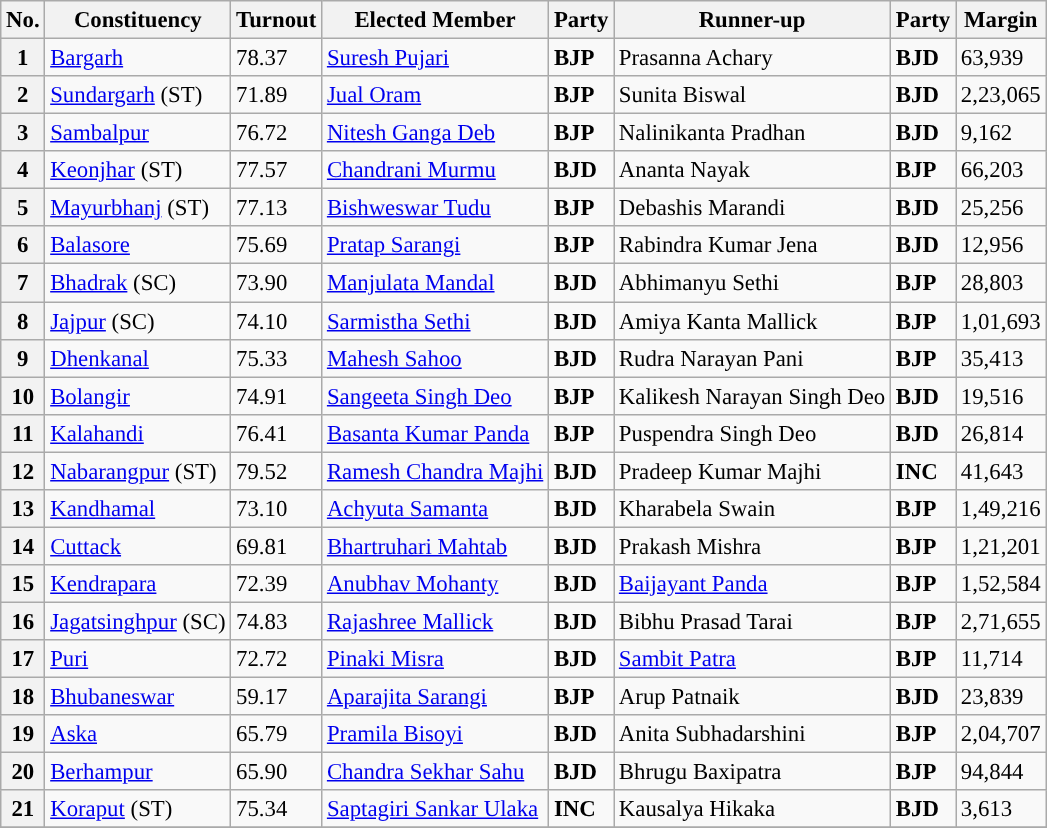<table class="sortable wikitable" style="font-size: 95%;">
<tr>
<th>No.</th>
<th>Constituency</th>
<th>Turnout<strong></strong></th>
<th>Elected Member</th>
<th>Party</th>
<th>Runner-up</th>
<th>Party</th>
<th>Margin</th>
</tr>
<tr>
<th>1</th>
<td><a href='#'>Bargarh</a></td>
<td>78.37 </td>
<td><a href='#'>Suresh Pujari</a></td>
<td><span><strong>BJP</strong></span></td>
<td>Prasanna Achary</td>
<td><span><strong>BJD</strong></span></td>
<td>63,939</td>
</tr>
<tr>
<th>2</th>
<td><a href='#'>Sundargarh</a> (ST)</td>
<td>71.89 </td>
<td><a href='#'>Jual Oram</a></td>
<td><span><strong>BJP</strong></span></td>
<td>Sunita Biswal</td>
<td><span><strong>BJD</strong></span></td>
<td>2,23,065</td>
</tr>
<tr>
<th>3</th>
<td><a href='#'>Sambalpur</a></td>
<td>76.72 </td>
<td><a href='#'>Nitesh Ganga Deb</a></td>
<td><span><strong>BJP</strong></span></td>
<td>Nalinikanta Pradhan</td>
<td><span><strong>BJD</strong></span></td>
<td>9,162</td>
</tr>
<tr>
<th>4</th>
<td><a href='#'>Keonjhar</a> (ST)</td>
<td>77.57 </td>
<td><a href='#'>Chandrani Murmu</a></td>
<td><span><strong>BJD</strong></span></td>
<td>Ananta Nayak</td>
<td><span><strong>BJP</strong></span></td>
<td>66,203</td>
</tr>
<tr>
<th>5</th>
<td><a href='#'>Mayurbhanj</a> (ST)</td>
<td>77.13 </td>
<td><a href='#'>Bishweswar Tudu</a></td>
<td><span><strong>BJP</strong></span></td>
<td>Debashis Marandi</td>
<td><span><strong>BJD</strong></span></td>
<td>25,256</td>
</tr>
<tr>
<th>6</th>
<td><a href='#'>Balasore</a></td>
<td>75.69 </td>
<td><a href='#'>Pratap Sarangi</a></td>
<td><span><strong>BJP</strong></span></td>
<td>Rabindra Kumar Jena</td>
<td><span><strong>BJD</strong></span></td>
<td>12,956</td>
</tr>
<tr>
<th>7</th>
<td><a href='#'>Bhadrak</a> (SC)</td>
<td>73.90 </td>
<td><a href='#'>Manjulata Mandal</a></td>
<td><span><strong>BJD</strong></span></td>
<td>Abhimanyu Sethi</td>
<td><span><strong>BJP</strong></span></td>
<td>28,803</td>
</tr>
<tr>
<th>8</th>
<td><a href='#'>Jajpur</a> (SC)</td>
<td>74.10 </td>
<td><a href='#'>Sarmistha Sethi</a></td>
<td><span><strong>BJD</strong></span></td>
<td>Amiya Kanta Mallick</td>
<td><span><strong>BJP</strong></span></td>
<td>1,01,693</td>
</tr>
<tr>
<th>9</th>
<td><a href='#'>Dhenkanal</a></td>
<td>75.33 </td>
<td><a href='#'>Mahesh Sahoo</a></td>
<td><span><strong>BJD</strong></span></td>
<td>Rudra Narayan Pani</td>
<td><span><strong>BJP</strong></span></td>
<td>35,413</td>
</tr>
<tr>
<th>10</th>
<td><a href='#'>Bolangir</a></td>
<td>74.91 </td>
<td><a href='#'>Sangeeta Singh Deo</a></td>
<td><span><strong>BJP</strong></span></td>
<td>Kalikesh Narayan Singh Deo</td>
<td><span><strong>BJD</strong></span></td>
<td>19,516</td>
</tr>
<tr>
<th>11</th>
<td><a href='#'>Kalahandi</a></td>
<td>76.41 </td>
<td><a href='#'>Basanta Kumar Panda</a></td>
<td><span><strong>BJP</strong></span></td>
<td>Puspendra Singh Deo</td>
<td><span><strong>BJD</strong></span></td>
<td>26,814</td>
</tr>
<tr>
<th>12</th>
<td><a href='#'>Nabarangpur</a> (ST)</td>
<td>79.52 </td>
<td><a href='#'>Ramesh Chandra Majhi</a></td>
<td><span><strong>BJD</strong></span></td>
<td>Pradeep Kumar Majhi</td>
<td><span><strong>INC</strong></span></td>
<td>41,643</td>
</tr>
<tr>
<th>13</th>
<td><a href='#'>Kandhamal</a></td>
<td>73.10 </td>
<td><a href='#'>Achyuta Samanta</a></td>
<td><span><strong>BJD</strong></span></td>
<td>Kharabela Swain</td>
<td><span><strong>BJP</strong></span></td>
<td>1,49,216</td>
</tr>
<tr>
<th>14</th>
<td><a href='#'>Cuttack</a></td>
<td>69.81 </td>
<td><a href='#'>Bhartruhari Mahtab</a></td>
<td><span><strong>BJD</strong></span></td>
<td>Prakash Mishra</td>
<td><span><strong>BJP</strong></span></td>
<td>1,21,201</td>
</tr>
<tr>
<th>15</th>
<td><a href='#'>Kendrapara</a></td>
<td>72.39 </td>
<td><a href='#'>Anubhav Mohanty</a></td>
<td><span><strong>BJD</strong></span></td>
<td><a href='#'>Baijayant Panda</a></td>
<td><span><strong>BJP</strong></span></td>
<td>1,52,584</td>
</tr>
<tr>
<th>16</th>
<td><a href='#'>Jagatsinghpur</a> (SC)</td>
<td>74.83 </td>
<td><a href='#'>Rajashree Mallick</a></td>
<td><span><strong>BJD</strong></span></td>
<td>Bibhu Prasad Tarai</td>
<td><span><strong>BJP</strong></span></td>
<td>2,71,655</td>
</tr>
<tr>
<th>17</th>
<td><a href='#'>Puri</a></td>
<td>72.72 </td>
<td><a href='#'>Pinaki Misra</a></td>
<td><span><strong>BJD</strong></span></td>
<td><a href='#'>Sambit Patra</a></td>
<td><span><strong>BJP</strong></span></td>
<td>11,714</td>
</tr>
<tr>
<th>18</th>
<td><a href='#'>Bhubaneswar</a></td>
<td>59.17 </td>
<td><a href='#'>Aparajita Sarangi</a></td>
<td><span><strong>BJP</strong></span></td>
<td>Arup Patnaik</td>
<td><span><strong>BJD</strong></span></td>
<td>23,839</td>
</tr>
<tr>
<th>19</th>
<td><a href='#'>Aska</a></td>
<td>65.79 </td>
<td><a href='#'>Pramila Bisoyi</a></td>
<td><span><strong>BJD</strong></span></td>
<td>Anita Subhadarshini</td>
<td><span><strong>BJP</strong></span></td>
<td>2,04,707</td>
</tr>
<tr>
<th>20</th>
<td><a href='#'>Berhampur</a></td>
<td>65.90 </td>
<td><a href='#'>Chandra Sekhar Sahu</a></td>
<td><span><strong>BJD</strong></span></td>
<td>Bhrugu Baxipatra</td>
<td><span><strong>BJP</strong></span></td>
<td>94,844</td>
</tr>
<tr>
<th>21</th>
<td><a href='#'>Koraput</a> (ST)</td>
<td>75.34 </td>
<td><a href='#'>Saptagiri Sankar Ulaka</a></td>
<td><span><strong>INC</strong></span></td>
<td>Kausalya Hikaka</td>
<td><span><strong>BJD</strong></span></td>
<td>3,613</td>
</tr>
<tr>
</tr>
</table>
